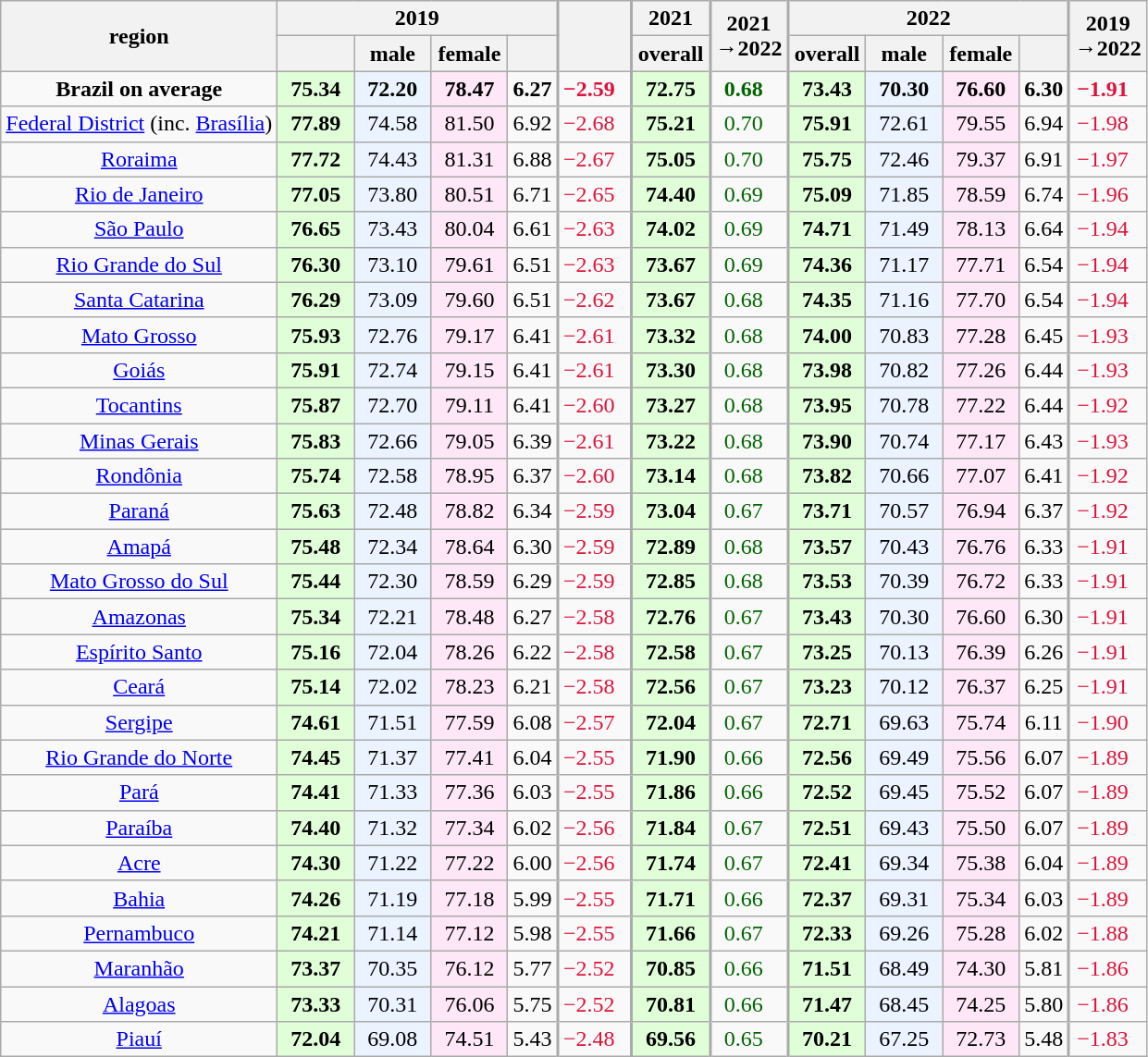<table class="wikitable sortable mw-datatable static-row-numbers sticky-header-multi sort-under col1left col6right col8right col13right" style="text-align:center;">
<tr>
<th rowspan=2 style="vertical-align:middle;">region</th>
<th colspan=4>2019</th>
<th rowspan=2 style="vertical-align:middle;border-left-width:2px;"></th>
<th style="border-left-width:2px;">2021</th>
<th rowspan=2 style="vertical-align:middle;border-left-width:2px;">2021<br>→2022</th>
<th colspan=4 style="border-left-width:2px;">2022</th>
<th rowspan=2 style="vertical-align:middle;border-left-width:2px;">2019<br>→2022</th>
</tr>
<tr>
<th style="vertical-align:middle;min-width:3em;"></th>
<th style="vertical-align:middle;min-width:3em;">male</th>
<th style="vertical-align:middle;min-width:3em;">female</th>
<th></th>
<th style="vertical-align:middle;min-width:3em;border-left-width:2px;">overall</th>
<th style="vertical-align:middle;min-width:3em;border-left-width:2px;">overall</th>
<th style="vertical-align:middle;min-width:3em;">male</th>
<th style="vertical-align:middle;min-width:3em;">female</th>
<th></th>
</tr>
<tr class=static-row-header>
<td><strong>Brazil on average</strong></td>
<td style="background:#e0ffd8;"><strong>75.34</strong></td>
<td style="background:#eaf3ff;"><strong>72.20</strong></td>
<td style="background:#fee7f6;"><strong>78.47</strong></td>
<td><strong>6.27</strong></td>
<td style="padding-right:1.5ex;color:crimson;border-left-width:2px;"><strong>−2.59</strong></td>
<td style="background:#e0ffd8;border-left-width:2px;"><strong>72.75</strong></td>
<td style="padding-right:1.5ex;color:darkgreen;border-left-width:2px;"><strong>0.68</strong></td>
<td style="background:#e0ffd8;border-left-width:2px;"><strong>73.43</strong></td>
<td style="background:#eaf3ff;"><strong>70.30</strong></td>
<td style="background:#fee7f6;"><strong>76.60</strong></td>
<td><strong>6.30</strong></td>
<td style="padding-right:1.5ex;color:crimson;border-left-width:2px;"><strong>−1.91</strong></td>
</tr>
<tr>
<td><a href='#'>Federal District</a> (inc. <a href='#'>Brasília</a>)</td>
<td style="background:#e0ffd8;"><strong>77.89</strong></td>
<td style="background:#eaf3ff;">74.58</td>
<td style="background:#fee7f6;">81.50</td>
<td>6.92</td>
<td style="padding-right:1.5ex;color:crimson;border-left-width:2px;">−2.68</td>
<td style="background:#e0ffd8;border-left-width:2px;"><strong>75.21</strong></td>
<td style="padding-right:1.5ex;color:darkgreen;border-left-width:2px;">0.70</td>
<td style="background:#e0ffd8;border-left-width:2px;"><strong>75.91</strong></td>
<td style="background:#eaf3ff;">72.61</td>
<td style="background:#fee7f6;">79.55</td>
<td>6.94</td>
<td style="padding-right:1.5ex;color:crimson;border-left-width:2px;">−1.98</td>
</tr>
<tr>
<td><a href='#'>Roraima</a></td>
<td style="background:#e0ffd8;"><strong>77.72</strong></td>
<td style="background:#eaf3ff;">74.43</td>
<td style="background:#fee7f6;">81.31</td>
<td>6.88</td>
<td style="padding-right:1.5ex;color:crimson;border-left-width:2px;">−2.67</td>
<td style="background:#e0ffd8;border-left-width:2px;"><strong>75.05</strong></td>
<td style="padding-right:1.5ex;color:darkgreen;border-left-width:2px;">0.70</td>
<td style="background:#e0ffd8;border-left-width:2px;"><strong>75.75</strong></td>
<td style="background:#eaf3ff;">72.46</td>
<td style="background:#fee7f6;">79.37</td>
<td>6.91</td>
<td style="padding-right:1.5ex;color:crimson;border-left-width:2px;">−1.97</td>
</tr>
<tr>
<td><a href='#'>Rio de Janeiro</a></td>
<td style="background:#e0ffd8;"><strong>77.05</strong></td>
<td style="background:#eaf3ff;">73.80</td>
<td style="background:#fee7f6;">80.51</td>
<td>6.71</td>
<td style="padding-right:1.5ex;color:crimson;border-left-width:2px;">−2.65</td>
<td style="background:#e0ffd8;border-left-width:2px;"><strong>74.40</strong></td>
<td style="padding-right:1.5ex;color:darkgreen;border-left-width:2px;">0.69</td>
<td style="background:#e0ffd8;border-left-width:2px;"><strong>75.09</strong></td>
<td style="background:#eaf3ff;">71.85</td>
<td style="background:#fee7f6;">78.59</td>
<td>6.74</td>
<td style="padding-right:1.5ex;color:crimson;border-left-width:2px;">−1.96</td>
</tr>
<tr>
<td><a href='#'>São Paulo</a></td>
<td style="background:#e0ffd8;"><strong>76.65</strong></td>
<td style="background:#eaf3ff;">73.43</td>
<td style="background:#fee7f6;">80.04</td>
<td>6.61</td>
<td style="padding-right:1.5ex;color:crimson;border-left-width:2px;">−2.63</td>
<td style="background:#e0ffd8;border-left-width:2px;"><strong>74.02</strong></td>
<td style="padding-right:1.5ex;color:darkgreen;border-left-width:2px;">0.69</td>
<td style="background:#e0ffd8;border-left-width:2px;"><strong>74.71</strong></td>
<td style="background:#eaf3ff;">71.49</td>
<td style="background:#fee7f6;">78.13</td>
<td>6.64</td>
<td style="padding-right:1.5ex;color:crimson;border-left-width:2px;">−1.94</td>
</tr>
<tr>
<td><a href='#'>Rio Grande do Sul</a></td>
<td style="background:#e0ffd8;"><strong>76.30</strong></td>
<td style="background:#eaf3ff;">73.10</td>
<td style="background:#fee7f6;">79.61</td>
<td>6.51</td>
<td style="padding-right:1.5ex;color:crimson;border-left-width:2px;">−2.63</td>
<td style="background:#e0ffd8;border-left-width:2px;"><strong>73.67</strong></td>
<td style="padding-right:1.5ex;color:darkgreen;border-left-width:2px;">0.69</td>
<td style="background:#e0ffd8;border-left-width:2px;"><strong>74.36</strong></td>
<td style="background:#eaf3ff;">71.17</td>
<td style="background:#fee7f6;">77.71</td>
<td>6.54</td>
<td style="padding-right:1.5ex;color:crimson;border-left-width:2px;">−1.94</td>
</tr>
<tr>
<td><a href='#'>Santa Catarina</a></td>
<td style="background:#e0ffd8;"><strong>76.29</strong></td>
<td style="background:#eaf3ff;">73.09</td>
<td style="background:#fee7f6;">79.60</td>
<td>6.51</td>
<td style="padding-right:1.5ex;color:crimson;border-left-width:2px;">−2.62</td>
<td style="background:#e0ffd8;border-left-width:2px;"><strong>73.67</strong></td>
<td style="padding-right:1.5ex;color:darkgreen;border-left-width:2px;">0.68</td>
<td style="background:#e0ffd8;border-left-width:2px;"><strong>74.35</strong></td>
<td style="background:#eaf3ff;">71.16</td>
<td style="background:#fee7f6;">77.70</td>
<td>6.54</td>
<td style="padding-right:1.5ex;color:crimson;border-left-width:2px;">−1.94</td>
</tr>
<tr>
<td><a href='#'>Mato Grosso</a></td>
<td style="background:#e0ffd8;"><strong>75.93</strong></td>
<td style="background:#eaf3ff;">72.76</td>
<td style="background:#fee7f6;">79.17</td>
<td>6.41</td>
<td style="padding-right:1.5ex;color:crimson;border-left-width:2px;">−2.61</td>
<td style="background:#e0ffd8;border-left-width:2px;"><strong>73.32</strong></td>
<td style="padding-right:1.5ex;color:darkgreen;border-left-width:2px;">0.68</td>
<td style="background:#e0ffd8;border-left-width:2px;"><strong>74.00</strong></td>
<td style="background:#eaf3ff;">70.83</td>
<td style="background:#fee7f6;">77.28</td>
<td>6.45</td>
<td style="padding-right:1.5ex;color:crimson;border-left-width:2px;">−1.93</td>
</tr>
<tr>
<td><a href='#'>Goiás</a></td>
<td style="background:#e0ffd8;"><strong>75.91</strong></td>
<td style="background:#eaf3ff;">72.74</td>
<td style="background:#fee7f6;">79.15</td>
<td>6.41</td>
<td style="padding-right:1.5ex;color:crimson;border-left-width:2px;">−2.61</td>
<td style="background:#e0ffd8;border-left-width:2px;"><strong>73.30</strong></td>
<td style="padding-right:1.5ex;color:darkgreen;border-left-width:2px;">0.68</td>
<td style="background:#e0ffd8;border-left-width:2px;"><strong>73.98</strong></td>
<td style="background:#eaf3ff;">70.82</td>
<td style="background:#fee7f6;">77.26</td>
<td>6.44</td>
<td style="padding-right:1.5ex;color:crimson;border-left-width:2px;">−1.93</td>
</tr>
<tr>
<td><a href='#'>Tocantins</a></td>
<td style="background:#e0ffd8;"><strong>75.87</strong></td>
<td style="background:#eaf3ff;">72.70</td>
<td style="background:#fee7f6;">79.11</td>
<td>6.41</td>
<td style="padding-right:1.5ex;color:crimson;border-left-width:2px;">−2.60</td>
<td style="background:#e0ffd8;border-left-width:2px;"><strong>73.27</strong></td>
<td style="padding-right:1.5ex;color:darkgreen;border-left-width:2px;">0.68</td>
<td style="background:#e0ffd8;border-left-width:2px;"><strong>73.95</strong></td>
<td style="background:#eaf3ff;">70.78</td>
<td style="background:#fee7f6;">77.22</td>
<td>6.44</td>
<td style="padding-right:1.5ex;color:crimson;border-left-width:2px;">−1.92</td>
</tr>
<tr>
<td><a href='#'>Minas Gerais</a></td>
<td style="background:#e0ffd8;"><strong>75.83</strong></td>
<td style="background:#eaf3ff;">72.66</td>
<td style="background:#fee7f6;">79.05</td>
<td>6.39</td>
<td style="padding-right:1.5ex;color:crimson;border-left-width:2px;">−2.61</td>
<td style="background:#e0ffd8;border-left-width:2px;"><strong>73.22</strong></td>
<td style="padding-right:1.5ex;color:darkgreen;border-left-width:2px;">0.68</td>
<td style="background:#e0ffd8;border-left-width:2px;"><strong>73.90</strong></td>
<td style="background:#eaf3ff;">70.74</td>
<td style="background:#fee7f6;">77.17</td>
<td>6.43</td>
<td style="padding-right:1.5ex;color:crimson;border-left-width:2px;">−1.93</td>
</tr>
<tr>
<td><a href='#'>Rondônia</a></td>
<td style="background:#e0ffd8;"><strong>75.74</strong></td>
<td style="background:#eaf3ff;">72.58</td>
<td style="background:#fee7f6;">78.95</td>
<td>6.37</td>
<td style="padding-right:1.5ex;color:crimson;border-left-width:2px;">−2.60</td>
<td style="background:#e0ffd8;border-left-width:2px;"><strong>73.14</strong></td>
<td style="padding-right:1.5ex;color:darkgreen;border-left-width:2px;">0.68</td>
<td style="background:#e0ffd8;border-left-width:2px;"><strong>73.82</strong></td>
<td style="background:#eaf3ff;">70.66</td>
<td style="background:#fee7f6;">77.07</td>
<td>6.41</td>
<td style="padding-right:1.5ex;color:crimson;border-left-width:2px;">−1.92</td>
</tr>
<tr>
<td><a href='#'>Paraná</a></td>
<td style="background:#e0ffd8;"><strong>75.63</strong></td>
<td style="background:#eaf3ff;">72.48</td>
<td style="background:#fee7f6;">78.82</td>
<td>6.34</td>
<td style="padding-right:1.5ex;color:crimson;border-left-width:2px;">−2.59</td>
<td style="background:#e0ffd8;border-left-width:2px;"><strong>73.04</strong></td>
<td style="padding-right:1.5ex;color:darkgreen;border-left-width:2px;">0.67</td>
<td style="background:#e0ffd8;border-left-width:2px;"><strong>73.71</strong></td>
<td style="background:#eaf3ff;">70.57</td>
<td style="background:#fee7f6;">76.94</td>
<td>6.37</td>
<td style="padding-right:1.5ex;color:crimson;border-left-width:2px;">−1.92</td>
</tr>
<tr>
<td><a href='#'>Amapá</a></td>
<td style="background:#e0ffd8;"><strong>75.48</strong></td>
<td style="background:#eaf3ff;">72.34</td>
<td style="background:#fee7f6;">78.64</td>
<td>6.30</td>
<td style="padding-right:1.5ex;color:crimson;border-left-width:2px;">−2.59</td>
<td style="background:#e0ffd8;border-left-width:2px;"><strong>72.89</strong></td>
<td style="padding-right:1.5ex;color:darkgreen;border-left-width:2px;">0.68</td>
<td style="background:#e0ffd8;border-left-width:2px;"><strong>73.57</strong></td>
<td style="background:#eaf3ff;">70.43</td>
<td style="background:#fee7f6;">76.76</td>
<td>6.33</td>
<td style="padding-right:1.5ex;color:crimson;border-left-width:2px;">−1.91</td>
</tr>
<tr>
<td><a href='#'>Mato Grosso do Sul</a></td>
<td style="background:#e0ffd8;"><strong>75.44</strong></td>
<td style="background:#eaf3ff;">72.30</td>
<td style="background:#fee7f6;">78.59</td>
<td>6.29</td>
<td style="padding-right:1.5ex;color:crimson;border-left-width:2px;">−2.59</td>
<td style="background:#e0ffd8;border-left-width:2px;"><strong>72.85</strong></td>
<td style="padding-right:1.5ex;color:darkgreen;border-left-width:2px;">0.68</td>
<td style="background:#e0ffd8;border-left-width:2px;"><strong>73.53</strong></td>
<td style="background:#eaf3ff;">70.39</td>
<td style="background:#fee7f6;">76.72</td>
<td>6.33</td>
<td style="padding-right:1.5ex;color:crimson;border-left-width:2px;">−1.91</td>
</tr>
<tr>
<td><a href='#'>Amazonas</a></td>
<td style="background:#e0ffd8;"><strong>75.34</strong></td>
<td style="background:#eaf3ff;">72.21</td>
<td style="background:#fee7f6;">78.48</td>
<td>6.27</td>
<td style="padding-right:1.5ex;color:crimson;border-left-width:2px;">−2.58</td>
<td style="background:#e0ffd8;border-left-width:2px;"><strong>72.76</strong></td>
<td style="padding-right:1.5ex;color:darkgreen;border-left-width:2px;">0.67</td>
<td style="background:#e0ffd8;border-left-width:2px;"><strong>73.43</strong></td>
<td style="background:#eaf3ff;">70.30</td>
<td style="background:#fee7f6;">76.60</td>
<td>6.30</td>
<td style="padding-right:1.5ex;color:crimson;border-left-width:2px;">−1.91</td>
</tr>
<tr>
<td><a href='#'>Espírito Santo</a></td>
<td style="background:#e0ffd8;"><strong>75.16</strong></td>
<td style="background:#eaf3ff;">72.04</td>
<td style="background:#fee7f6;">78.26</td>
<td>6.22</td>
<td style="padding-right:1.5ex;color:crimson;border-left-width:2px;">−2.58</td>
<td style="background:#e0ffd8;border-left-width:2px;"><strong>72.58</strong></td>
<td style="padding-right:1.5ex;color:darkgreen;border-left-width:2px;">0.67</td>
<td style="background:#e0ffd8;border-left-width:2px;"><strong>73.25</strong></td>
<td style="background:#eaf3ff;">70.13</td>
<td style="background:#fee7f6;">76.39</td>
<td>6.26</td>
<td style="padding-right:1.5ex;color:crimson;border-left-width:2px;">−1.91</td>
</tr>
<tr>
<td><a href='#'>Ceará</a></td>
<td style="background:#e0ffd8;"><strong>75.14</strong></td>
<td style="background:#eaf3ff;">72.02</td>
<td style="background:#fee7f6;">78.23</td>
<td>6.21</td>
<td style="padding-right:1.5ex;color:crimson;border-left-width:2px;">−2.58</td>
<td style="background:#e0ffd8;border-left-width:2px;"><strong>72.56</strong></td>
<td style="padding-right:1.5ex;color:darkgreen;border-left-width:2px;">0.67</td>
<td style="background:#e0ffd8;border-left-width:2px;"><strong>73.23</strong></td>
<td style="background:#eaf3ff;">70.12</td>
<td style="background:#fee7f6;">76.37</td>
<td>6.25</td>
<td style="padding-right:1.5ex;color:crimson;border-left-width:2px;">−1.91</td>
</tr>
<tr>
<td><a href='#'>Sergipe</a></td>
<td style="background:#e0ffd8;"><strong>74.61</strong></td>
<td style="background:#eaf3ff;">71.51</td>
<td style="background:#fee7f6;">77.59</td>
<td>6.08</td>
<td style="padding-right:1.5ex;color:crimson;border-left-width:2px;">−2.57</td>
<td style="background:#e0ffd8;border-left-width:2px;"><strong>72.04</strong></td>
<td style="padding-right:1.5ex;color:darkgreen;border-left-width:2px;">0.67</td>
<td style="background:#e0ffd8;border-left-width:2px;"><strong>72.71</strong></td>
<td style="background:#eaf3ff;">69.63</td>
<td style="background:#fee7f6;">75.74</td>
<td>6.11</td>
<td style="padding-right:1.5ex;color:crimson;border-left-width:2px;">−1.90</td>
</tr>
<tr>
<td><a href='#'>Rio Grande do Norte</a></td>
<td style="background:#e0ffd8;"><strong>74.45</strong></td>
<td style="background:#eaf3ff;">71.37</td>
<td style="background:#fee7f6;">77.41</td>
<td>6.04</td>
<td style="padding-right:1.5ex;color:crimson;border-left-width:2px;">−2.55</td>
<td style="background:#e0ffd8;border-left-width:2px;"><strong>71.90</strong></td>
<td style="padding-right:1.5ex;color:darkgreen;border-left-width:2px;">0.66</td>
<td style="background:#e0ffd8;border-left-width:2px;"><strong>72.56</strong></td>
<td style="background:#eaf3ff;">69.49</td>
<td style="background:#fee7f6;">75.56</td>
<td>6.07</td>
<td style="padding-right:1.5ex;color:crimson;border-left-width:2px;">−1.89</td>
</tr>
<tr>
<td><a href='#'>Pará</a></td>
<td style="background:#e0ffd8;"><strong>74.41</strong></td>
<td style="background:#eaf3ff;">71.33</td>
<td style="background:#fee7f6;">77.36</td>
<td>6.03</td>
<td style="padding-right:1.5ex;color:crimson;border-left-width:2px;">−2.55</td>
<td style="background:#e0ffd8;border-left-width:2px;"><strong>71.86</strong></td>
<td style="padding-right:1.5ex;color:darkgreen;border-left-width:2px;">0.66</td>
<td style="background:#e0ffd8;border-left-width:2px;"><strong>72.52</strong></td>
<td style="background:#eaf3ff;">69.45</td>
<td style="background:#fee7f6;">75.52</td>
<td>6.07</td>
<td style="padding-right:1.5ex;color:crimson;border-left-width:2px;">−1.89</td>
</tr>
<tr>
<td><a href='#'>Paraíba</a></td>
<td style="background:#e0ffd8;"><strong>74.40</strong></td>
<td style="background:#eaf3ff;">71.32</td>
<td style="background:#fee7f6;">77.34</td>
<td>6.02</td>
<td style="padding-right:1.5ex;color:crimson;border-left-width:2px;">−2.56</td>
<td style="background:#e0ffd8;border-left-width:2px;"><strong>71.84</strong></td>
<td style="padding-right:1.5ex;color:darkgreen;border-left-width:2px;">0.67</td>
<td style="background:#e0ffd8;border-left-width:2px;"><strong>72.51</strong></td>
<td style="background:#eaf3ff;">69.43</td>
<td style="background:#fee7f6;">75.50</td>
<td>6.07</td>
<td style="padding-right:1.5ex;color:crimson;border-left-width:2px;">−1.89</td>
</tr>
<tr>
<td><a href='#'>Acre</a></td>
<td style="background:#e0ffd8;"><strong>74.30</strong></td>
<td style="background:#eaf3ff;">71.22</td>
<td style="background:#fee7f6;">77.22</td>
<td>6.00</td>
<td style="padding-right:1.5ex;color:crimson;border-left-width:2px;">−2.56</td>
<td style="background:#e0ffd8;border-left-width:2px;"><strong>71.74</strong></td>
<td style="padding-right:1.5ex;color:darkgreen;border-left-width:2px;">0.67</td>
<td style="background:#e0ffd8;border-left-width:2px;"><strong>72.41</strong></td>
<td style="background:#eaf3ff;">69.34</td>
<td style="background:#fee7f6;">75.38</td>
<td>6.04</td>
<td style="padding-right:1.5ex;color:crimson;border-left-width:2px;">−1.89</td>
</tr>
<tr>
<td><a href='#'>Bahia</a></td>
<td style="background:#e0ffd8;"><strong>74.26</strong></td>
<td style="background:#eaf3ff;">71.19</td>
<td style="background:#fee7f6;">77.18</td>
<td>5.99</td>
<td style="padding-right:1.5ex;color:crimson;border-left-width:2px;">−2.55</td>
<td style="background:#e0ffd8;border-left-width:2px;"><strong>71.71</strong></td>
<td style="padding-right:1.5ex;color:darkgreen;border-left-width:2px;">0.66</td>
<td style="background:#e0ffd8;border-left-width:2px;"><strong>72.37</strong></td>
<td style="background:#eaf3ff;">69.31</td>
<td style="background:#fee7f6;">75.34</td>
<td>6.03</td>
<td style="padding-right:1.5ex;color:crimson;border-left-width:2px;">−1.89</td>
</tr>
<tr>
<td><a href='#'>Pernambuco</a></td>
<td style="background:#e0ffd8;"><strong>74.21</strong></td>
<td style="background:#eaf3ff;">71.14</td>
<td style="background:#fee7f6;">77.12</td>
<td>5.98</td>
<td style="padding-right:1.5ex;color:crimson;border-left-width:2px;">−2.55</td>
<td style="background:#e0ffd8;border-left-width:2px;"><strong>71.66</strong></td>
<td style="padding-right:1.5ex;color:darkgreen;border-left-width:2px;">0.67</td>
<td style="background:#e0ffd8;border-left-width:2px;"><strong>72.33</strong></td>
<td style="background:#eaf3ff;">69.26</td>
<td style="background:#fee7f6;">75.28</td>
<td>6.02</td>
<td style="padding-right:1.5ex;color:crimson;border-left-width:2px;">−1.88</td>
</tr>
<tr>
<td><a href='#'>Maranhão</a></td>
<td style="background:#e0ffd8;"><strong>73.37</strong></td>
<td style="background:#eaf3ff;">70.35</td>
<td style="background:#fee7f6;">76.12</td>
<td>5.77</td>
<td style="padding-right:1.5ex;color:crimson;border-left-width:2px;">−2.52</td>
<td style="background:#e0ffd8;border-left-width:2px;"><strong>70.85</strong></td>
<td style="padding-right:1.5ex;color:darkgreen;border-left-width:2px;">0.66</td>
<td style="background:#e0ffd8;border-left-width:2px;"><strong>71.51</strong></td>
<td style="background:#eaf3ff;">68.49</td>
<td style="background:#fee7f6;">74.30</td>
<td>5.81</td>
<td style="padding-right:1.5ex;color:crimson;border-left-width:2px;">−1.86</td>
</tr>
<tr>
<td><a href='#'>Alagoas</a></td>
<td style="background:#e0ffd8;"><strong>73.33</strong></td>
<td style="background:#eaf3ff;">70.31</td>
<td style="background:#fee7f6;">76.06</td>
<td>5.75</td>
<td style="padding-right:1.5ex;color:crimson;border-left-width:2px;">−2.52</td>
<td style="background:#e0ffd8;border-left-width:2px;"><strong>70.81</strong></td>
<td style="padding-right:1.5ex;color:darkgreen;border-left-width:2px;">0.66</td>
<td style="background:#e0ffd8;border-left-width:2px;"><strong>71.47</strong></td>
<td style="background:#eaf3ff;">68.45</td>
<td style="background:#fee7f6;">74.25</td>
<td>5.80</td>
<td style="padding-right:1.5ex;color:crimson;border-left-width:2px;">−1.86</td>
</tr>
<tr>
<td><a href='#'>Piauí</a></td>
<td style="background:#e0ffd8;"><strong>72.04</strong></td>
<td style="background:#eaf3ff;">69.08</td>
<td style="background:#fee7f6;">74.51</td>
<td>5.43</td>
<td style="padding-right:1.5ex;color:crimson;border-left-width:2px;">−2.48</td>
<td style="background:#e0ffd8;border-left-width:2px;"><strong>69.56</strong></td>
<td style="padding-right:1.5ex;color:darkgreen;border-left-width:2px;">0.65</td>
<td style="background:#e0ffd8;border-left-width:2px;"><strong>70.21</strong></td>
<td style="background:#eaf3ff;">67.25</td>
<td style="background:#fee7f6;">72.73</td>
<td>5.48</td>
<td style="padding-right:1.5ex;color:crimson;border-left-width:2px;">−1.83</td>
</tr>
</table>
